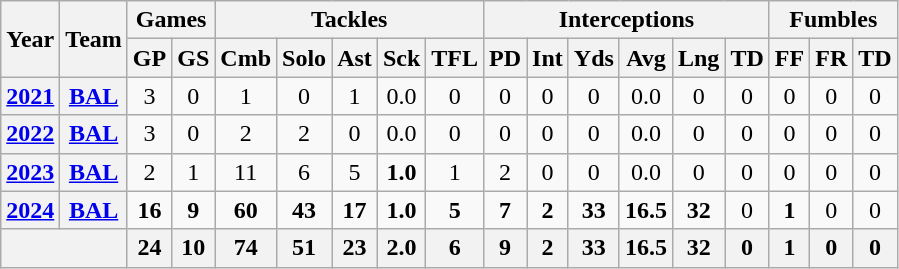<table class="wikitable" style="text-align:center;">
<tr>
<th rowspan="2">Year</th>
<th rowspan="2">Team</th>
<th colspan="2">Games</th>
<th colspan="5">Tackles</th>
<th colspan="6">Interceptions</th>
<th colspan="3">Fumbles</th>
</tr>
<tr>
<th>GP</th>
<th>GS</th>
<th>Cmb</th>
<th>Solo</th>
<th>Ast</th>
<th>Sck</th>
<th>TFL</th>
<th>PD</th>
<th>Int</th>
<th>Yds</th>
<th>Avg</th>
<th>Lng</th>
<th>TD</th>
<th>FF</th>
<th>FR</th>
<th>TD</th>
</tr>
<tr>
<th><a href='#'>2021</a></th>
<th><a href='#'>BAL</a></th>
<td>3</td>
<td>0</td>
<td>1</td>
<td>0</td>
<td>1</td>
<td>0.0</td>
<td>0</td>
<td>0</td>
<td>0</td>
<td>0</td>
<td>0.0</td>
<td>0</td>
<td>0</td>
<td>0</td>
<td>0</td>
<td>0</td>
</tr>
<tr>
<th><a href='#'>2022</a></th>
<th><a href='#'>BAL</a></th>
<td>3</td>
<td>0</td>
<td>2</td>
<td>2</td>
<td>0</td>
<td>0.0</td>
<td>0</td>
<td>0</td>
<td>0</td>
<td>0</td>
<td>0.0</td>
<td>0</td>
<td>0</td>
<td>0</td>
<td>0</td>
<td>0</td>
</tr>
<tr>
<th><a href='#'>2023</a></th>
<th><a href='#'>BAL</a></th>
<td>2</td>
<td>1</td>
<td>11</td>
<td>6</td>
<td>5</td>
<td><strong>1.0</strong></td>
<td>1</td>
<td>2</td>
<td>0</td>
<td>0</td>
<td>0.0</td>
<td>0</td>
<td>0</td>
<td>0</td>
<td>0</td>
<td>0</td>
</tr>
<tr>
<th><a href='#'>2024</a></th>
<th><a href='#'>BAL</a></th>
<td><strong>16</strong></td>
<td><strong>9</strong></td>
<td><strong>60</strong></td>
<td><strong>43</strong></td>
<td><strong>17</strong></td>
<td><strong>1.0</strong></td>
<td><strong>5</strong></td>
<td><strong>7</strong></td>
<td><strong>2</strong></td>
<td><strong>33</strong></td>
<td><strong>16.5</strong></td>
<td><strong>32</strong></td>
<td>0</td>
<td><strong>1</strong></td>
<td>0</td>
<td>0</td>
</tr>
<tr>
<th colspan="2"></th>
<th>24</th>
<th>10</th>
<th>74</th>
<th>51</th>
<th>23</th>
<th>2.0</th>
<th>6</th>
<th>9</th>
<th>2</th>
<th>33</th>
<th>16.5</th>
<th>32</th>
<th>0</th>
<th>1</th>
<th>0</th>
<th>0</th>
</tr>
</table>
